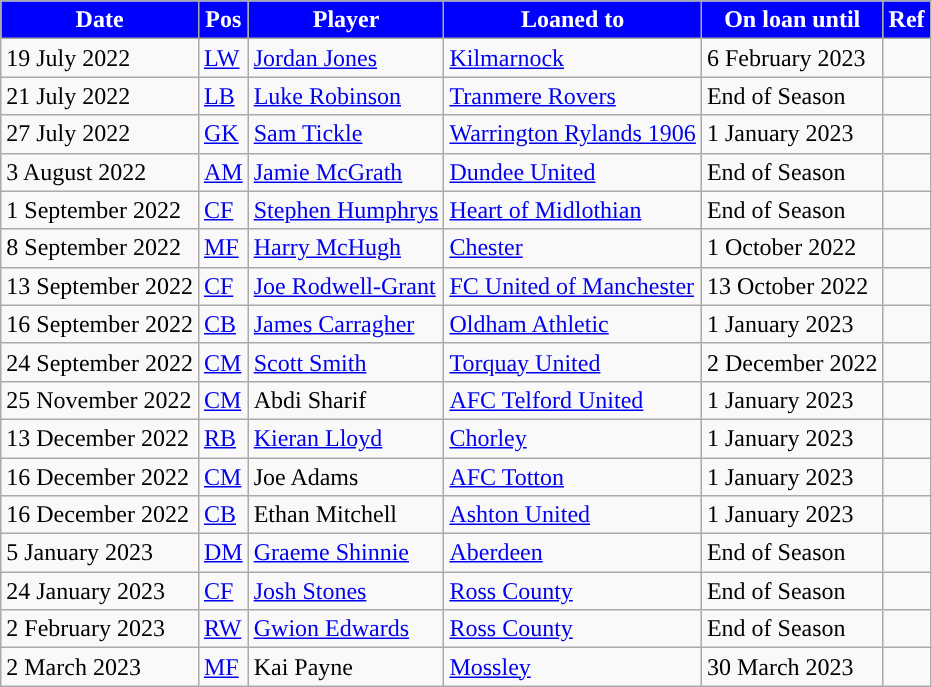<table class="wikitable plainrowheaders sortable">
<tr>
<th style="background:#0000FF; color:#FFFFFF; ">Date</th>
<th style="background:#0000FF; color:#FFFFFF; ">Pos</th>
<th style="background:#0000FF; color:#FFFFFF; ">Player</th>
<th style="background:#0000FF; color:#FFFFFF; ">Loaned to</th>
<th style="background:#0000FF; color:#FFFFFF; ">On loan until</th>
<th style="background:#0000FF; color:#FFFFFF; ">Ref</th>
</tr>
<tr>
<td>19 July 2022</td>
<td><a href='#'>LW</a></td>
<td> <a href='#'>Jordan Jones</a></td>
<td> <a href='#'>Kilmarnock</a></td>
<td>6 February 2023</td>
<td></td>
</tr>
<tr>
<td>21 July 2022</td>
<td><a href='#'>LB</a></td>
<td> <a href='#'>Luke Robinson</a></td>
<td> <a href='#'>Tranmere Rovers</a></td>
<td>End of Season</td>
<td></td>
</tr>
<tr>
<td>27 July 2022</td>
<td><a href='#'>GK</a></td>
<td> <a href='#'>Sam Tickle</a></td>
<td> <a href='#'>Warrington Rylands 1906</a></td>
<td>1 January 2023</td>
<td></td>
</tr>
<tr>
<td>3 August 2022</td>
<td><a href='#'>AM</a></td>
<td> <a href='#'>Jamie McGrath</a></td>
<td> <a href='#'>Dundee United</a></td>
<td>End of Season</td>
<td></td>
</tr>
<tr>
<td>1 September 2022</td>
<td><a href='#'>CF</a></td>
<td> <a href='#'>Stephen Humphrys</a></td>
<td> <a href='#'>Heart of Midlothian</a></td>
<td>End of Season</td>
<td></td>
</tr>
<tr>
<td>8 September 2022</td>
<td><a href='#'>MF</a></td>
<td> <a href='#'>Harry McHugh</a></td>
<td> <a href='#'>Chester</a></td>
<td>1 October 2022</td>
<td></td>
</tr>
<tr>
<td>13 September 2022</td>
<td><a href='#'>CF</a></td>
<td> <a href='#'>Joe Rodwell-Grant</a></td>
<td> <a href='#'>FC United of Manchester</a></td>
<td>13 October 2022</td>
<td></td>
</tr>
<tr>
<td>16 September 2022</td>
<td><a href='#'>CB</a></td>
<td> <a href='#'>James Carragher</a></td>
<td> <a href='#'>Oldham Athletic</a></td>
<td>1 January 2023</td>
<td></td>
</tr>
<tr>
<td>24 September 2022</td>
<td><a href='#'>CM</a></td>
<td> <a href='#'>Scott Smith</a></td>
<td> <a href='#'>Torquay United</a></td>
<td>2 December 2022</td>
<td></td>
</tr>
<tr>
<td>25 November 2022</td>
<td><a href='#'>CM</a></td>
<td> Abdi Sharif</td>
<td> <a href='#'>AFC Telford United</a></td>
<td>1 January 2023</td>
<td></td>
</tr>
<tr>
<td>13 December 2022</td>
<td><a href='#'>RB</a></td>
<td> <a href='#'>Kieran Lloyd</a></td>
<td> <a href='#'>Chorley</a></td>
<td>1 January 2023</td>
<td></td>
</tr>
<tr>
<td>16 December 2022</td>
<td><a href='#'>CM</a></td>
<td> Joe Adams</td>
<td> <a href='#'>AFC Totton</a></td>
<td>1 January 2023</td>
<td></td>
</tr>
<tr>
<td>16 December 2022</td>
<td><a href='#'>CB</a></td>
<td> Ethan Mitchell</td>
<td> <a href='#'>Ashton United</a></td>
<td>1 January 2023</td>
<td></td>
</tr>
<tr>
<td>5 January 2023</td>
<td><a href='#'>DM</a></td>
<td> <a href='#'>Graeme Shinnie</a></td>
<td> <a href='#'>Aberdeen</a></td>
<td>End of Season</td>
<td></td>
</tr>
<tr>
<td>24 January 2023</td>
<td><a href='#'>CF</a></td>
<td> <a href='#'>Josh Stones</a></td>
<td> <a href='#'>Ross County</a></td>
<td>End of Season</td>
<td></td>
</tr>
<tr>
<td>2 February 2023</td>
<td><a href='#'>RW</a></td>
<td> <a href='#'>Gwion Edwards</a></td>
<td> <a href='#'>Ross County</a></td>
<td>End of Season</td>
<td></td>
</tr>
<tr>
<td>2 March 2023</td>
<td><a href='#'>MF</a></td>
<td> Kai Payne</td>
<td> <a href='#'>Mossley</a></td>
<td>30 March 2023</td>
<td></td>
</tr>
</table>
